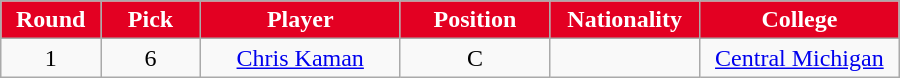<table class="wikitable sortable sortable">
<tr>
<th style="background:#E30022; color:white" width="10%">Round</th>
<th style="background:#E30022; color:white" width="10%">Pick</th>
<th style="background:#E30022; color:white" width="20%">Player</th>
<th style="background:#E30022; color:white" width="15%">Position</th>
<th style="background:#E30022; color:white" width="15%">Nationality</th>
<th style="background:#E30022; color:white" width="20%">College</th>
</tr>
<tr style="text-align: center">
<td>1</td>
<td>6</td>
<td><a href='#'>Chris Kaman</a></td>
<td>C</td>
<td><br></td>
<td><a href='#'>Central Michigan</a></td>
</tr>
</table>
